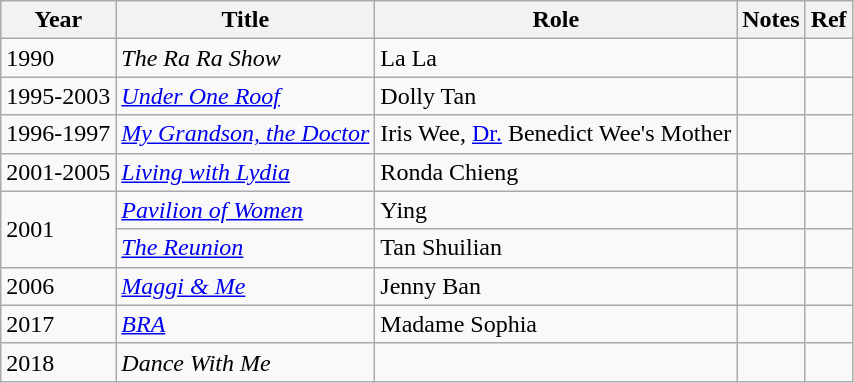<table class="wikitable plainrowheaders sortable">
<tr>
<th scope="col">Year</th>
<th scope="col">Title</th>
<th scope="col">Role</th>
<th class="unsortable">Notes</th>
<th class="unsortable">Ref</th>
</tr>
<tr>
<td>1990</td>
<td><em>The Ra Ra Show</em></td>
<td>La La</td>
<td></td>
<td></td>
</tr>
<tr>
<td>1995-2003</td>
<td><em><a href='#'>Under One Roof</a></em></td>
<td>Dolly Tan</td>
<td></td>
<td></td>
</tr>
<tr>
<td>1996-1997</td>
<td><em><a href='#'>My Grandson, the Doctor</a></em></td>
<td>Iris Wee, <a href='#'>Dr.</a> Benedict Wee's Mother</td>
<td></td>
<td></td>
</tr>
<tr>
<td>2001-2005</td>
<td><em><a href='#'>Living with Lydia</a></em></td>
<td>Ronda Chieng</td>
<td></td>
<td></td>
</tr>
<tr>
<td rowspan="2">2001</td>
<td><em><a href='#'>Pavilion of Women</a></em></td>
<td>Ying</td>
<td></td>
<td></td>
</tr>
<tr>
<td><em><a href='#'>The Reunion</a></em></td>
<td>Tan Shuilian</td>
<td></td>
<td></td>
</tr>
<tr>
<td>2006</td>
<td><em><a href='#'>Maggi & Me</a></em></td>
<td>Jenny Ban</td>
<td></td>
<td></td>
</tr>
<tr>
<td>2017</td>
<td><em><a href='#'>BRA</a></em></td>
<td>Madame Sophia</td>
<td></td>
<td></td>
</tr>
<tr>
<td>2018</td>
<td><em>Dance With Me</em></td>
<td></td>
<td></td>
<td></td>
</tr>
</table>
